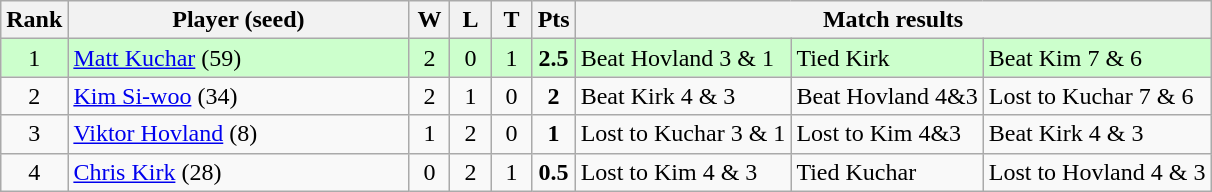<table class="wikitable" style="text-align:center">
<tr>
<th width="20">Rank</th>
<th width="220">Player (seed)</th>
<th width="20">W</th>
<th width="20">L</th>
<th width="20">T</th>
<th width="20">Pts</th>
<th colspan=3>Match results</th>
</tr>
<tr style="background:#cfc">
<td>1</td>
<td align=left> <a href='#'>Matt Kuchar</a> (59)</td>
<td>2</td>
<td>0</td>
<td>1</td>
<td><strong>2.5</strong></td>
<td align=left>Beat Hovland 3 & 1</td>
<td align=left>Tied Kirk</td>
<td align=left>Beat Kim 7 & 6</td>
</tr>
<tr>
<td>2</td>
<td align=left> <a href='#'>Kim Si-woo</a> (34)</td>
<td>2</td>
<td>1</td>
<td>0</td>
<td><strong>2</strong></td>
<td align=left>Beat Kirk 4 & 3</td>
<td align=left>Beat Hovland 4&3</td>
<td align=left>Lost to Kuchar 7 & 6</td>
</tr>
<tr>
<td>3</td>
<td align=left> <a href='#'>Viktor Hovland</a> (8)</td>
<td>1</td>
<td>2</td>
<td>0</td>
<td><strong>1</strong></td>
<td align=left>Lost to Kuchar 3 & 1</td>
<td align=left>Lost to Kim 4&3</td>
<td align=left>Beat Kirk 4 & 3</td>
</tr>
<tr>
<td>4</td>
<td align=left> <a href='#'>Chris Kirk</a> (28)</td>
<td>0</td>
<td>2</td>
<td>1</td>
<td><strong>0.5</strong></td>
<td align=left>Lost to Kim 4 & 3</td>
<td align=left>Tied Kuchar</td>
<td align=left>Lost to Hovland 4 & 3</td>
</tr>
</table>
